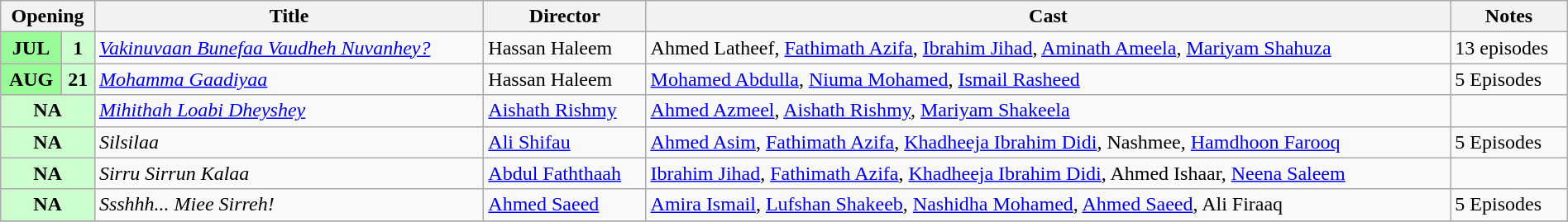<table class="wikitable plainrowheaders" width="100%">
<tr>
<th scope="col" colspan="2">Opening</th>
<th scope="col">Title</th>
<th scope="col">Director</th>
<th scope="col">Cast</th>
<th scope="col">Notes</th>
</tr>
<tr>
<td style="text-align:center; background:#98fb98; textcolor:#000;"><strong>JUL</strong></td>
<td style="text-align:center; textcolor:#000; background:#cdfecd;"><strong>1</strong></td>
<td><em><a href='#'>Vakinuvaan Bunefaa Vaudheh Nuvanhey?</a></em></td>
<td>Hassan Haleem</td>
<td>Ahmed Latheef, <a href='#'>Fathimath Azifa</a>, <a href='#'>Ibrahim Jihad</a>, <a href='#'>Aminath Ameela</a>, <a href='#'>Mariyam Shahuza</a></td>
<td>13 episodes</td>
</tr>
<tr>
<td style="text-align:center; background:#98fb98; textcolor:#000;"><strong>AUG</strong></td>
<td style="text-align:center; textcolor:#000; background:#cdfecd;"><strong>21</strong></td>
<td><em><a href='#'>Mohamma Gaadiyaa</a></em></td>
<td>Hassan Haleem</td>
<td><a href='#'>Mohamed Abdulla</a>, <a href='#'>Niuma Mohamed</a>, <a href='#'>Ismail Rasheed</a></td>
<td>5 Episodes</td>
</tr>
<tr>
<td style="text-align:center; textcolor:#000; background:#cdfecd;" colspan="2"><strong>NA</strong></td>
<td><em><a href='#'>Mihithah Loabi Dheyshey</a></em></td>
<td><a href='#'>Aishath Rishmy</a></td>
<td><a href='#'>Ahmed Azmeel</a>, <a href='#'>Aishath Rishmy</a>, <a href='#'>Mariyam Shakeela</a></td>
<td></td>
</tr>
<tr>
<td style="text-align:center; textcolor:#000; background:#cdfecd;" colspan="2"><strong>NA</strong></td>
<td><em>Silsilaa</em></td>
<td><a href='#'>Ali Shifau</a></td>
<td><a href='#'>Ahmed Asim</a>, <a href='#'>Fathimath Azifa</a>, <a href='#'>Khadheeja Ibrahim Didi</a>, Nashmee, <a href='#'>Hamdhoon Farooq</a></td>
<td>5 Episodes</td>
</tr>
<tr>
<td style="text-align:center; textcolor:#000; background:#cdfecd;" colspan="2"><strong>NA</strong></td>
<td><em>Sirru Sirrun Kalaa</em></td>
<td><a href='#'>Abdul Faththaah</a></td>
<td><a href='#'>Ibrahim Jihad</a>, <a href='#'>Fathimath Azifa</a>, <a href='#'>Khadheeja Ibrahim Didi</a>, Ahmed Ishaar, <a href='#'>Neena Saleem</a></td>
<td></td>
</tr>
<tr>
<td style="text-align:center; textcolor:#000; background:#cdfecd;" colspan="2"><strong>NA</strong></td>
<td><em>Ssshhh... Miee Sirreh!</em></td>
<td><a href='#'>Ahmed Saeed</a></td>
<td><a href='#'>Amira Ismail</a>, <a href='#'>Lufshan Shakeeb</a>, <a href='#'>Nashidha Mohamed</a>, <a href='#'>Ahmed Saeed</a>, Ali Firaaq</td>
<td>5 Episodes</td>
</tr>
<tr>
</tr>
</table>
